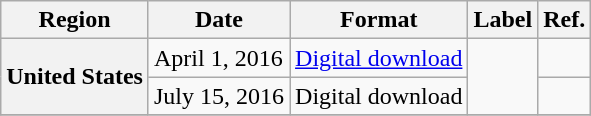<table class="wikitable plainrowheaders">
<tr>
<th scope="col">Region</th>
<th scope="col">Date</th>
<th scope="col">Format</th>
<th scope="col">Label</th>
<th scope="col">Ref.</th>
</tr>
<tr>
<th rowspan="2" scope="row">United States</th>
<td>April 1, 2016</td>
<td><a href='#'>Digital download</a></td>
<td rowspan="2"></td>
<td></td>
</tr>
<tr>
<td>July 15, 2016</td>
<td>Digital download<br></td>
<td></td>
</tr>
<tr>
</tr>
</table>
